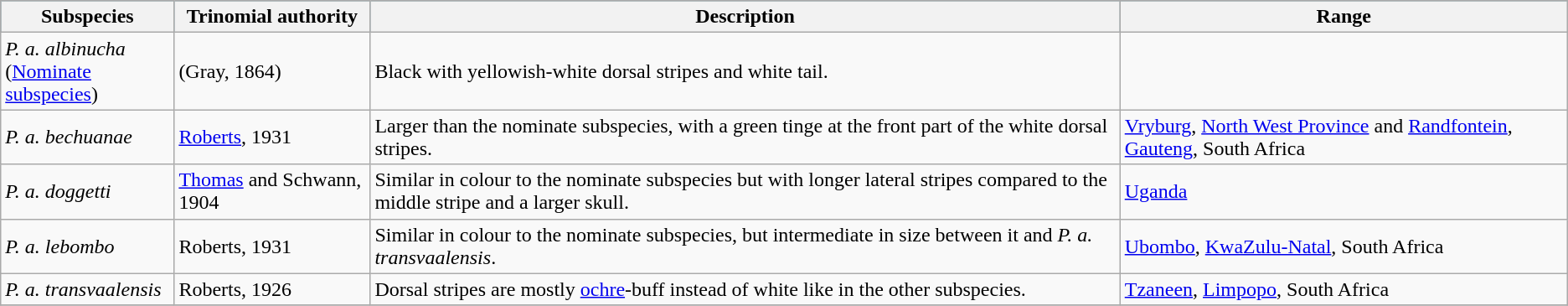<table class="wikitable collapsible" font="90%">
<tr style="background: #115a6c">
<th>Subspecies</th>
<th>Trinomial authority</th>
<th>Description</th>
<th>Range</th>
</tr>
<tr --->
<td><em>P. a. albinucha</em><br>(<a href='#'>Nominate subspecies</a>)</td>
<td>(Gray, 1864)</td>
<td>Black with yellowish-white dorsal stripes and white tail.</td>
<td></td>
</tr>
<tr>
<td><em>P. a. bechuanae</em></td>
<td><a href='#'>Roberts</a>, 1931</td>
<td>Larger than the nominate subspecies, with a green tinge at the front part of the white dorsal stripes.</td>
<td><a href='#'>Vryburg</a>, <a href='#'>North West Province</a> and <a href='#'>Randfontein</a>, <a href='#'>Gauteng</a>, South Africa</td>
</tr>
<tr>
<td><em>P. a. doggetti</em></td>
<td><a href='#'>Thomas</a> and Schwann, 1904</td>
<td>Similar in colour to the nominate subspecies but with longer lateral stripes compared to the middle stripe and a larger skull.</td>
<td><a href='#'>Uganda</a></td>
</tr>
<tr>
<td><em>P. a. lebombo</em></td>
<td>Roberts, 1931</td>
<td>Similar in colour to the nominate subspecies, but intermediate in size between it and <em>P. a. transvaalensis</em>.</td>
<td><a href='#'>Ubombo</a>, <a href='#'>KwaZulu-Natal</a>, South Africa</td>
</tr>
<tr>
<td><em>P. a. transvaalensis</em></td>
<td>Roberts, 1926</td>
<td>Dorsal stripes are mostly <a href='#'>ochre</a>-buff instead of white like in the other subspecies.</td>
<td><a href='#'>Tzaneen</a>, <a href='#'>Limpopo</a>, South Africa</td>
</tr>
<tr --->
</tr>
</table>
